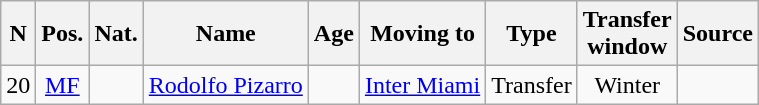<table class="wikitable sortable" style="text-align:center">
<tr>
<th>N</th>
<th>Pos.</th>
<th>Nat.</th>
<th>Name</th>
<th>Age</th>
<th>Moving to</th>
<th>Type</th>
<th>Transfer<br>window</th>
<th>Source</th>
</tr>
<tr>
<td>20</td>
<td><a href='#'>MF</a></td>
<td></td>
<td align=left><a href='#'>Rodolfo Pizarro</a></td>
<td></td>
<td align=left> <a href='#'>Inter Miami</a></td>
<td>Transfer</td>
<td>Winter</td>
<td></td>
</tr>
</table>
